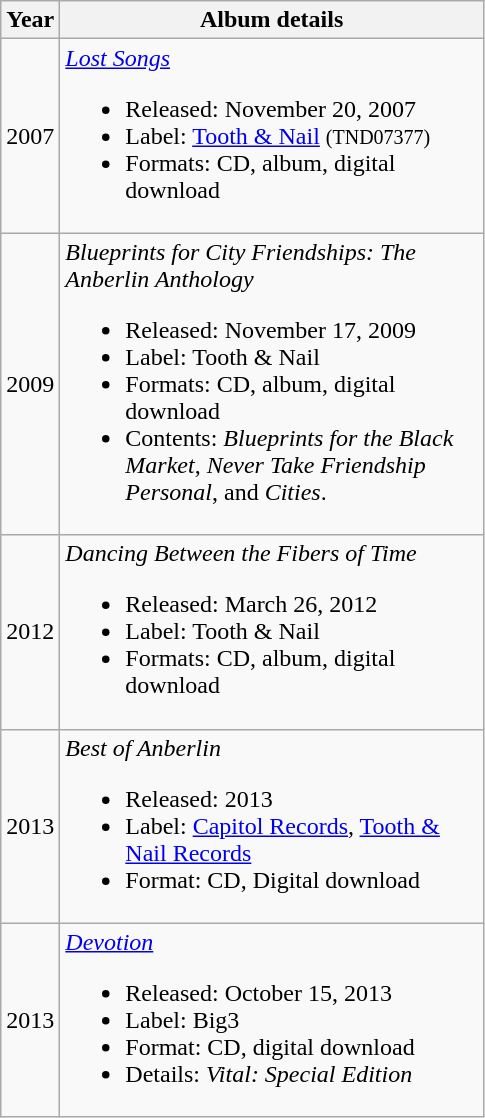<table class="wikitable">
<tr>
<th>Year</th>
<th style="width:275px;">Album details</th>
</tr>
<tr>
<td>2007</td>
<td><em><a href='#'>Lost Songs</a></em><br><ul><li>Released: November 20, 2007</li><li>Label: <a href='#'>Tooth & Nail</a> <small>(TND07377)</small></li><li>Formats: CD, album, digital download</li></ul></td>
</tr>
<tr>
<td>2009</td>
<td><em>Blueprints for City Friendships: The Anberlin Anthology</em><br><ul><li>Released: November 17, 2009</li><li>Label: Tooth & Nail</li><li>Formats: CD, album, digital download</li><li>Contents: <em>Blueprints for the Black Market</em>, <em>Never Take Friendship Personal</em>, and <em>Cities</em>.</li></ul></td>
</tr>
<tr>
<td>2012</td>
<td><em>Dancing Between the Fibers of Time</em><br><ul><li>Released: March 26, 2012</li><li>Label: Tooth & Nail</li><li>Formats: CD, album, digital download</li></ul></td>
</tr>
<tr>
<td>2013</td>
<td><em>Best of Anberlin</em><br><ul><li>Released: 2013</li><li>Label: <a href='#'>Capitol Records</a>, <a href='#'>Tooth & Nail Records</a></li><li>Format: CD, Digital download</li></ul></td>
</tr>
<tr>
<td>2013</td>
<td><em><a href='#'>Devotion</a></em><br><ul><li>Released: October 15, 2013</li><li>Label: Big3</li><li>Format: CD, digital download</li><li>Details: <em>Vital: Special Edition</em></li></ul></td>
</tr>
</table>
